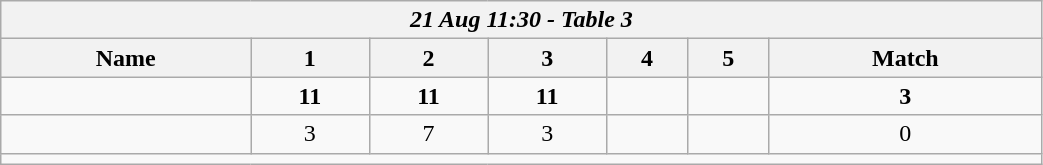<table class=wikitable style="text-align:center; width: 55%">
<tr>
<th colspan=17><em>21 Aug 11:30 - Table 3</em></th>
</tr>
<tr>
<th>Name</th>
<th>1</th>
<th>2</th>
<th>3</th>
<th>4</th>
<th>5</th>
<th>Match</th>
</tr>
<tr>
<td style="text-align:left;"><strong></strong></td>
<td><strong>11</strong></td>
<td><strong>11</strong></td>
<td><strong>11</strong></td>
<td></td>
<td></td>
<td><strong>3</strong></td>
</tr>
<tr>
<td style="text-align:left;"></td>
<td>3</td>
<td>7</td>
<td>3</td>
<td></td>
<td></td>
<td>0</td>
</tr>
<tr>
<td colspan=17></td>
</tr>
</table>
